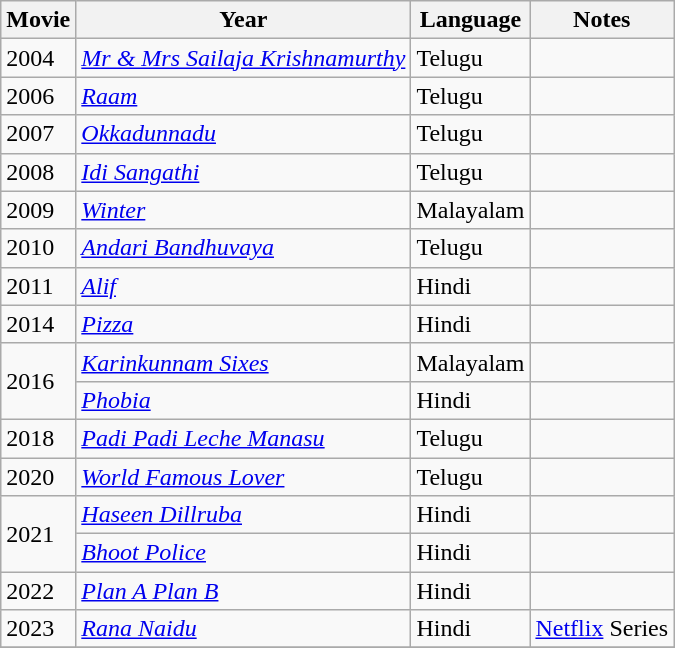<table class="wikitable">
<tr>
<th>Movie</th>
<th>Year</th>
<th>Language</th>
<th>Notes</th>
</tr>
<tr>
<td>2004</td>
<td><em><a href='#'>Mr & Mrs Sailaja Krishnamurthy</a></em></td>
<td>Telugu</td>
<td></td>
</tr>
<tr>
<td>2006</td>
<td><em><a href='#'>Raam</a></em></td>
<td>Telugu</td>
<td></td>
</tr>
<tr>
<td>2007</td>
<td><em><a href='#'>Okkadunnadu</a></em></td>
<td>Telugu</td>
<td></td>
</tr>
<tr>
<td>2008</td>
<td><em><a href='#'>Idi Sangathi</a></em></td>
<td>Telugu</td>
<td></td>
</tr>
<tr>
<td>2009</td>
<td><em><a href='#'>Winter</a></em></td>
<td>Malayalam</td>
<td></td>
</tr>
<tr>
<td>2010</td>
<td><em><a href='#'>Andari Bandhuvaya</a></em></td>
<td>Telugu</td>
<td></td>
</tr>
<tr>
<td>2011</td>
<td><em><a href='#'>Alif</a></em></td>
<td>Hindi</td>
<td></td>
</tr>
<tr>
<td>2014</td>
<td><em><a href='#'>Pizza</a></em></td>
<td>Hindi</td>
<td></td>
</tr>
<tr>
<td rowspan="2">2016</td>
<td><em><a href='#'>Karinkunnam Sixes</a></em></td>
<td>Malayalam</td>
<td></td>
</tr>
<tr>
<td><em><a href='#'>Phobia</a></em></td>
<td>Hindi</td>
<td></td>
</tr>
<tr>
<td>2018</td>
<td><em><a href='#'>Padi Padi Leche Manasu</a></em></td>
<td>Telugu</td>
<td></td>
</tr>
<tr>
<td>2020</td>
<td><em><a href='#'>World Famous Lover</a></em></td>
<td>Telugu</td>
<td></td>
</tr>
<tr>
<td rowspan="2">2021</td>
<td><em><a href='#'>Haseen Dillruba</a></em></td>
<td>Hindi</td>
<td></td>
</tr>
<tr>
<td><em><a href='#'>Bhoot Police</a></em></td>
<td>Hindi</td>
<td></td>
</tr>
<tr>
<td>2022</td>
<td><em><a href='#'>Plan A Plan B</a></em></td>
<td>Hindi</td>
<td></td>
</tr>
<tr>
<td>2023</td>
<td><em><a href='#'>Rana Naidu</a></em></td>
<td>Hindi</td>
<td><a href='#'>Netflix</a> Series</td>
</tr>
<tr>
</tr>
</table>
